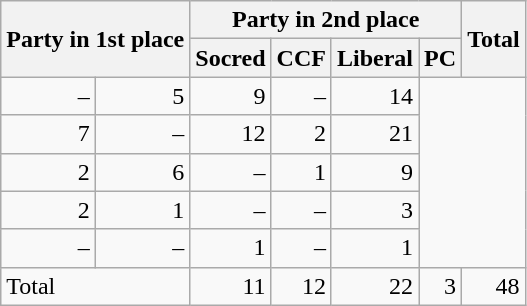<table class="wikitable" style="text-align:right;">
<tr>
<th rowspan="2" colspan="2" style="text-align:left;">Party in 1st place</th>
<th colspan="4">Party in 2nd place</th>
<th rowspan="2">Total</th>
</tr>
<tr>
<th>Socred</th>
<th>CCF</th>
<th>Liberal</th>
<th>PC</th>
</tr>
<tr>
<td>–</td>
<td>5</td>
<td>9</td>
<td>–</td>
<td>14</td>
</tr>
<tr>
<td>7</td>
<td>–</td>
<td>12</td>
<td>2</td>
<td>21</td>
</tr>
<tr>
<td>2</td>
<td>6</td>
<td>–</td>
<td>1</td>
<td>9</td>
</tr>
<tr>
<td>2</td>
<td>1</td>
<td>–</td>
<td>–</td>
<td>3</td>
</tr>
<tr>
<td>–</td>
<td>–</td>
<td>1</td>
<td>–</td>
<td>1</td>
</tr>
<tr>
<td colspan="2" style="text-align:left;">Total</td>
<td>11</td>
<td>12</td>
<td>22</td>
<td>3</td>
<td>48</td>
</tr>
</table>
